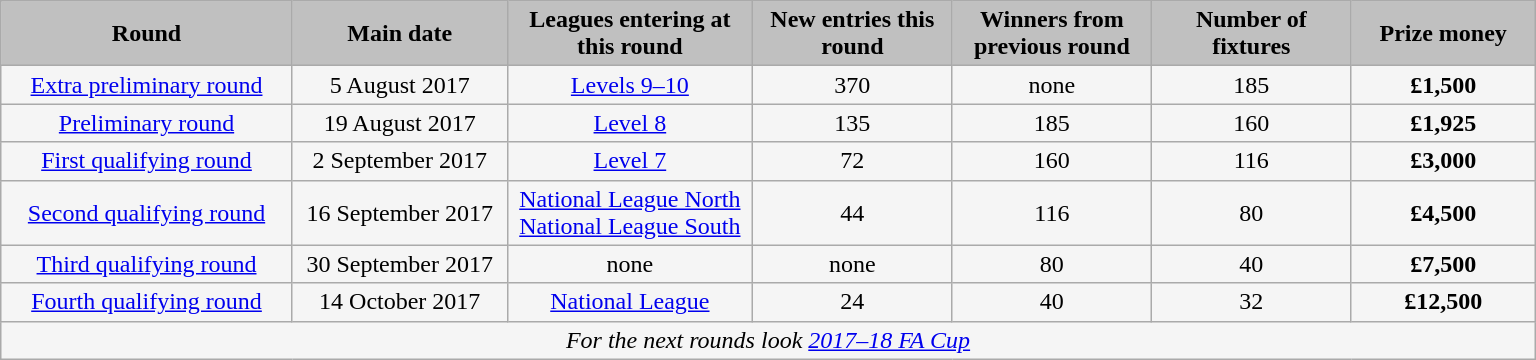<table class="wikitable" style="width: 1024px; background:WhiteSmoke; text-align:center">
<tr>
<th scope="col" style="width: 19.00%; background:silver;">Round</th>
<th scope="col" style="width: 14.00%; background:silver;">Main date</th>
<th scope="col" style="width: 16.00%; background:silver;">Leagues entering at this round</th>
<th scope="col" style="width: 13.00%; background:silver;">New entries this round</th>
<th scope="col" style="width: 13.00%; background:silver;">Winners from previous round</th>
<th scope="col" style="width: 13.00%; background:silver;">Number of fixtures</th>
<th scope="col" style="width: 12.00%; background:silver;">Prize money</th>
</tr>
<tr>
<td><a href='#'>Extra preliminary round</a></td>
<td>5 August 2017</td>
<td><a href='#'>Levels 9–10</a></td>
<td>370</td>
<td>none</td>
<td>185</td>
<td><strong>£1,500</strong></td>
</tr>
<tr>
<td><a href='#'>Preliminary round</a></td>
<td>19 August 2017</td>
<td><a href='#'>Level 8</a></td>
<td>135</td>
<td>185</td>
<td>160</td>
<td><strong>£1,925</strong></td>
</tr>
<tr>
<td><a href='#'>First qualifying round</a></td>
<td>2 September 2017</td>
<td><a href='#'>Level 7</a></td>
<td>72</td>
<td>160</td>
<td>116</td>
<td><strong>£3,000</strong></td>
</tr>
<tr>
<td><a href='#'>Second qualifying round</a></td>
<td>16 September 2017</td>
<td><a href='#'>National League North<br>National League South</a></td>
<td>44</td>
<td>116</td>
<td>80</td>
<td><strong>£4,500</strong></td>
</tr>
<tr>
<td><a href='#'>Third qualifying round</a></td>
<td>30 September 2017</td>
<td>none</td>
<td>none</td>
<td>80</td>
<td>40</td>
<td><strong>£7,500</strong></td>
</tr>
<tr>
<td><a href='#'>Fourth qualifying round</a></td>
<td>14 October 2017</td>
<td><a href='#'>National League</a></td>
<td>24</td>
<td>40</td>
<td>32</td>
<td><strong>£12,500</strong></td>
</tr>
<tr>
<td colspan="7"><em>For the next rounds look <a href='#'>2017–18 FA Cup</a></em></td>
</tr>
</table>
